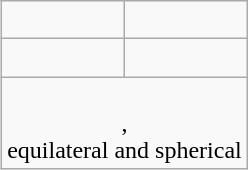<table class=wikitable style="float:right; margin-top:0; margin-left:1em">
<tr align=center>
<td><br></td>
<td><br></td>
</tr>
<tr align=center>
<td><br></td>
<td><br></td>
</tr>
<tr align=center>
<td colspan=2><br>,<br>equilateral and spherical</td>
</tr>
</table>
